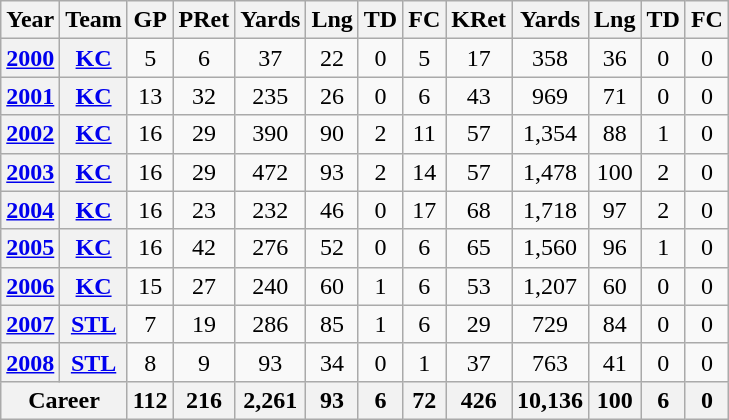<table class="wikitable" style="text-align: center;">
<tr>
<th>Year</th>
<th>Team</th>
<th>GP</th>
<th>PRet</th>
<th>Yards</th>
<th>Lng</th>
<th>TD</th>
<th>FC</th>
<th>KRet</th>
<th>Yards</th>
<th>Lng</th>
<th>TD</th>
<th>FC</th>
</tr>
<tr>
<th><a href='#'>2000</a></th>
<th><a href='#'>KC</a></th>
<td>5</td>
<td>6</td>
<td>37</td>
<td>22</td>
<td>0</td>
<td>5</td>
<td>17</td>
<td>358</td>
<td>36</td>
<td>0</td>
<td>0</td>
</tr>
<tr>
<th><a href='#'>2001</a></th>
<th><a href='#'>KC</a></th>
<td>13</td>
<td>32</td>
<td>235</td>
<td>26</td>
<td>0</td>
<td>6</td>
<td>43</td>
<td>969</td>
<td>71</td>
<td>0</td>
<td>0</td>
</tr>
<tr>
<th><a href='#'>2002</a></th>
<th><a href='#'>KC</a></th>
<td>16</td>
<td>29</td>
<td>390</td>
<td>90</td>
<td>2</td>
<td>11</td>
<td>57</td>
<td>1,354</td>
<td>88</td>
<td>1</td>
<td>0</td>
</tr>
<tr>
<th><a href='#'>2003</a></th>
<th><a href='#'>KC</a></th>
<td>16</td>
<td>29</td>
<td>472</td>
<td>93</td>
<td>2</td>
<td>14</td>
<td>57</td>
<td>1,478</td>
<td>100</td>
<td>2</td>
<td>0</td>
</tr>
<tr>
<th><a href='#'>2004</a></th>
<th><a href='#'>KC</a></th>
<td>16</td>
<td>23</td>
<td>232</td>
<td>46</td>
<td>0</td>
<td>17</td>
<td>68</td>
<td>1,718</td>
<td>97</td>
<td>2</td>
<td>0</td>
</tr>
<tr>
<th><a href='#'>2005</a></th>
<th><a href='#'>KC</a></th>
<td>16</td>
<td>42</td>
<td>276</td>
<td>52</td>
<td>0</td>
<td>6</td>
<td>65</td>
<td>1,560</td>
<td>96</td>
<td>1</td>
<td>0</td>
</tr>
<tr>
<th><a href='#'>2006</a></th>
<th><a href='#'>KC</a></th>
<td>15</td>
<td>27</td>
<td>240</td>
<td>60</td>
<td>1</td>
<td>6</td>
<td>53</td>
<td>1,207</td>
<td>60</td>
<td>0</td>
<td>0</td>
</tr>
<tr>
<th><a href='#'>2007</a></th>
<th><a href='#'>STL</a></th>
<td>7</td>
<td>19</td>
<td>286</td>
<td>85</td>
<td>1</td>
<td>6</td>
<td>29</td>
<td>729</td>
<td>84</td>
<td>0</td>
<td>0</td>
</tr>
<tr>
<th><a href='#'>2008</a></th>
<th><a href='#'>STL</a></th>
<td>8</td>
<td>9</td>
<td>93</td>
<td>34</td>
<td>0</td>
<td>1</td>
<td>37</td>
<td>763</td>
<td>41</td>
<td>0</td>
<td>0</td>
</tr>
<tr>
<th colspan="2">Career</th>
<th>112</th>
<th>216</th>
<th>2,261</th>
<th>93</th>
<th>6</th>
<th>72</th>
<th>426</th>
<th>10,136</th>
<th>100</th>
<th>6</th>
<th>0</th>
</tr>
</table>
